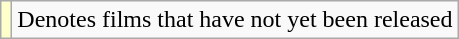<table class="wikitable">
<tr>
<td style="background:#FFFFCC;"></td>
<td>Denotes films that have not yet been released</td>
</tr>
</table>
